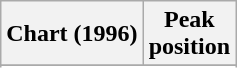<table class="wikitable sortable plainrowheaders">
<tr>
<th>Chart (1996)</th>
<th>Peak<br>position</th>
</tr>
<tr>
</tr>
<tr>
</tr>
</table>
